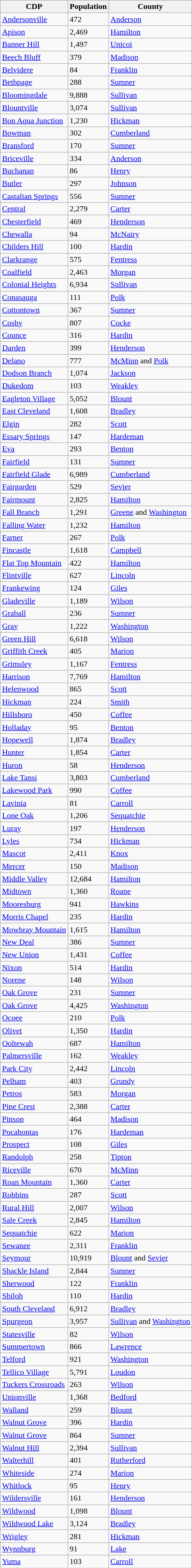<table class="wikitable sortable">
<tr>
<th>CDP</th>
<th>Population</th>
<th>County</th>
</tr>
<tr>
<td><a href='#'>Andersonville</a></td>
<td>472</td>
<td><a href='#'>Anderson</a></td>
</tr>
<tr>
<td><a href='#'>Apison</a></td>
<td>2,469</td>
<td><a href='#'>Hamilton</a></td>
</tr>
<tr>
<td><a href='#'>Banner Hill</a></td>
<td>1,497</td>
<td><a href='#'>Unicoi</a></td>
</tr>
<tr>
<td><a href='#'>Beech Bluff</a></td>
<td>379</td>
<td><a href='#'>Madison</a></td>
</tr>
<tr>
<td><a href='#'>Belvidere</a></td>
<td>84</td>
<td><a href='#'>Franklin</a></td>
</tr>
<tr>
<td><a href='#'>Bethpage</a></td>
<td>288</td>
<td><a href='#'>Sumner</a></td>
</tr>
<tr>
<td><a href='#'>Bloomingdale</a></td>
<td>9,888</td>
<td><a href='#'>Sullivan</a></td>
</tr>
<tr>
<td><a href='#'>Blountville</a></td>
<td>3,074</td>
<td><a href='#'>Sullivan</a></td>
</tr>
<tr>
<td><a href='#'>Bon Aqua Junction</a></td>
<td>1,230</td>
<td><a href='#'>Hickman</a></td>
</tr>
<tr>
<td><a href='#'>Bowman</a></td>
<td>302</td>
<td><a href='#'>Cumberland</a></td>
</tr>
<tr>
<td><a href='#'>Bransford</a></td>
<td>170</td>
<td><a href='#'>Sumner</a></td>
</tr>
<tr>
<td><a href='#'>Briceville</a></td>
<td>334</td>
<td><a href='#'>Anderson</a></td>
</tr>
<tr>
<td><a href='#'>Buchanan</a></td>
<td>86</td>
<td><a href='#'>Henry</a></td>
</tr>
<tr>
<td><a href='#'>Butler</a></td>
<td>297</td>
<td><a href='#'>Johnson</a></td>
</tr>
<tr>
<td><a href='#'>Castalian Springs</a></td>
<td>556</td>
<td><a href='#'>Sumner</a></td>
</tr>
<tr>
<td><a href='#'>Central</a></td>
<td>2,279</td>
<td><a href='#'>Carter</a></td>
</tr>
<tr>
<td><a href='#'>Chesterfield</a></td>
<td>469</td>
<td><a href='#'>Henderson</a></td>
</tr>
<tr>
<td><a href='#'>Chewalla</a></td>
<td>94</td>
<td><a href='#'>McNairy</a></td>
</tr>
<tr>
<td><a href='#'>Childers Hill</a></td>
<td>100</td>
<td><a href='#'>Hardin</a></td>
</tr>
<tr>
<td><a href='#'>Clarkrange</a></td>
<td>575</td>
<td><a href='#'>Fentress</a></td>
</tr>
<tr>
<td><a href='#'>Coalfield</a></td>
<td>2,463</td>
<td><a href='#'>Morgan</a></td>
</tr>
<tr>
<td><a href='#'>Colonial Heights</a></td>
<td>6,934</td>
<td><a href='#'>Sullivan</a></td>
</tr>
<tr>
<td><a href='#'>Conasauga</a></td>
<td>111</td>
<td><a href='#'>Polk</a></td>
</tr>
<tr>
<td><a href='#'>Cottontown</a></td>
<td>367</td>
<td><a href='#'>Sumner</a></td>
</tr>
<tr>
<td><a href='#'>Cosby</a></td>
<td>807</td>
<td><a href='#'>Cocke</a></td>
</tr>
<tr>
<td><a href='#'>Counce</a></td>
<td>316</td>
<td><a href='#'>Hardin</a></td>
</tr>
<tr>
<td><a href='#'>Darden</a></td>
<td>399</td>
<td><a href='#'>Henderson</a></td>
</tr>
<tr>
<td><a href='#'>Delano</a></td>
<td>777</td>
<td><a href='#'>McMinn</a> and <a href='#'>Polk</a></td>
</tr>
<tr>
<td><a href='#'>Dodson Branch</a></td>
<td>1,074</td>
<td><a href='#'>Jackson</a></td>
</tr>
<tr>
<td><a href='#'>Dukedom</a></td>
<td>103</td>
<td><a href='#'>Weakley</a></td>
</tr>
<tr>
<td><a href='#'>Eagleton Village</a></td>
<td>5,052</td>
<td><a href='#'>Blount</a></td>
</tr>
<tr>
<td><a href='#'>East Cleveland</a></td>
<td>1,608</td>
<td><a href='#'>Bradley</a></td>
</tr>
<tr>
<td><a href='#'>Elgin</a></td>
<td>282</td>
<td><a href='#'>Scott</a></td>
</tr>
<tr>
<td><a href='#'>Essary Springs</a></td>
<td>147</td>
<td><a href='#'>Hardeman</a></td>
</tr>
<tr>
<td><a href='#'>Eva</a></td>
<td>293</td>
<td><a href='#'>Benton</a></td>
</tr>
<tr>
<td><a href='#'>Fairfield</a></td>
<td>131</td>
<td><a href='#'>Sumner</a></td>
</tr>
<tr>
<td><a href='#'>Fairfield Glade</a></td>
<td>6,989</td>
<td><a href='#'>Cumberland</a></td>
</tr>
<tr>
<td><a href='#'>Fairgarden</a></td>
<td>529</td>
<td><a href='#'>Sevier</a></td>
</tr>
<tr>
<td><a href='#'>Fairmount</a></td>
<td>2,825</td>
<td><a href='#'>Hamilton</a></td>
</tr>
<tr>
<td><a href='#'>Fall Branch</a></td>
<td>1,291</td>
<td><a href='#'>Greene</a> and <a href='#'>Washington</a></td>
</tr>
<tr>
<td><a href='#'>Falling Water</a></td>
<td>1,232</td>
<td><a href='#'>Hamilton</a></td>
</tr>
<tr>
<td><a href='#'>Farner</a></td>
<td>267</td>
<td><a href='#'>Polk</a></td>
</tr>
<tr>
<td><a href='#'>Fincastle</a></td>
<td>1,618</td>
<td><a href='#'>Campbell</a></td>
</tr>
<tr>
<td><a href='#'>Flat Top Mountain</a></td>
<td>422</td>
<td><a href='#'>Hamilton</a></td>
</tr>
<tr>
<td><a href='#'>Flintville</a></td>
<td>627</td>
<td><a href='#'>Lincoln</a></td>
</tr>
<tr>
<td><a href='#'>Frankewing</a></td>
<td>124</td>
<td><a href='#'>Giles</a></td>
</tr>
<tr>
<td><a href='#'>Gladeville</a></td>
<td>1,189</td>
<td><a href='#'>Wilson</a></td>
</tr>
<tr>
<td><a href='#'>Graball</a></td>
<td>236</td>
<td><a href='#'>Sumner</a></td>
</tr>
<tr>
<td><a href='#'>Gray</a></td>
<td>1,222</td>
<td><a href='#'>Washington</a></td>
</tr>
<tr>
<td><a href='#'>Green Hill</a></td>
<td>6,618</td>
<td><a href='#'>Wilson</a></td>
</tr>
<tr>
<td><a href='#'>Griffith Creek</a></td>
<td>405</td>
<td><a href='#'>Marion</a></td>
</tr>
<tr>
<td><a href='#'>Grimsley</a></td>
<td>1,167</td>
<td><a href='#'>Fentress</a></td>
</tr>
<tr>
<td><a href='#'>Harrison</a></td>
<td>7,769</td>
<td><a href='#'>Hamilton</a></td>
</tr>
<tr>
<td><a href='#'>Helenwood</a></td>
<td>865</td>
<td><a href='#'>Scott</a></td>
</tr>
<tr>
<td><a href='#'>Hickman</a></td>
<td>224</td>
<td><a href='#'>Smith</a></td>
</tr>
<tr>
<td><a href='#'>Hillsboro</a></td>
<td>450</td>
<td><a href='#'>Coffee</a></td>
</tr>
<tr>
<td><a href='#'>Holladay</a></td>
<td>95</td>
<td><a href='#'>Benton</a></td>
</tr>
<tr>
<td><a href='#'>Hopewell</a></td>
<td>1,874</td>
<td><a href='#'>Bradley</a></td>
</tr>
<tr>
<td><a href='#'>Hunter</a></td>
<td>1,854</td>
<td><a href='#'>Carter</a></td>
</tr>
<tr>
<td><a href='#'>Huron</a></td>
<td>58</td>
<td><a href='#'>Henderson</a></td>
</tr>
<tr>
<td><a href='#'>Lake Tansi</a></td>
<td>3,803</td>
<td><a href='#'>Cumberland</a></td>
</tr>
<tr>
<td><a href='#'>Lakewood Park</a></td>
<td>990</td>
<td><a href='#'>Coffee</a></td>
</tr>
<tr>
<td><a href='#'>Lavinia</a></td>
<td>81</td>
<td><a href='#'>Carroll</a></td>
</tr>
<tr>
<td><a href='#'>Lone Oak</a></td>
<td>1,206</td>
<td><a href='#'>Sequatchie</a></td>
</tr>
<tr>
<td><a href='#'>Luray</a></td>
<td>197</td>
<td><a href='#'>Henderson</a></td>
</tr>
<tr>
<td><a href='#'>Lyles</a></td>
<td>734</td>
<td><a href='#'>Hickman</a></td>
</tr>
<tr>
<td><a href='#'>Mascot</a></td>
<td>2,411</td>
<td><a href='#'>Knox</a></td>
</tr>
<tr>
<td><a href='#'>Mercer</a></td>
<td>150</td>
<td><a href='#'>Madison</a></td>
</tr>
<tr>
<td><a href='#'>Middle Valley</a></td>
<td>12,684</td>
<td><a href='#'>Hamilton</a></td>
</tr>
<tr>
<td><a href='#'>Midtown</a></td>
<td>1,360</td>
<td><a href='#'>Roane</a></td>
</tr>
<tr>
<td><a href='#'>Mooresburg</a></td>
<td>941</td>
<td><a href='#'>Hawkins</a></td>
</tr>
<tr>
<td><a href='#'>Morris Chapel</a></td>
<td>235</td>
<td><a href='#'>Hardin</a></td>
</tr>
<tr>
<td><a href='#'>Mowbray Mountain</a></td>
<td>1,615</td>
<td><a href='#'>Hamilton</a></td>
</tr>
<tr>
<td><a href='#'>New Deal</a></td>
<td>386</td>
<td><a href='#'>Sumner</a></td>
</tr>
<tr>
<td><a href='#'>New Union</a></td>
<td>1,431</td>
<td><a href='#'>Coffee</a></td>
</tr>
<tr>
<td><a href='#'>Nixon</a></td>
<td>514</td>
<td><a href='#'>Hardin</a></td>
</tr>
<tr>
<td><a href='#'>Norene</a></td>
<td>148</td>
<td><a href='#'>Wilson</a></td>
</tr>
<tr>
<td><a href='#'>Oak Grove</a></td>
<td>231</td>
<td><a href='#'>Sumner</a></td>
</tr>
<tr>
<td><a href='#'>Oak Grove</a></td>
<td>4,425</td>
<td><a href='#'>Washington</a></td>
</tr>
<tr>
<td><a href='#'>Ocoee</a></td>
<td>210</td>
<td><a href='#'>Polk</a></td>
</tr>
<tr>
<td><a href='#'>Olivet</a></td>
<td>1,350</td>
<td><a href='#'>Hardin</a></td>
</tr>
<tr>
<td><a href='#'>Ooltewah</a></td>
<td>687</td>
<td><a href='#'>Hamilton</a></td>
</tr>
<tr>
<td><a href='#'>Palmersville</a></td>
<td>162</td>
<td><a href='#'>Weakley</a></td>
</tr>
<tr>
<td><a href='#'>Park City</a></td>
<td>2,442</td>
<td><a href='#'>Lincoln</a></td>
</tr>
<tr>
<td><a href='#'>Pelham</a></td>
<td>403</td>
<td><a href='#'>Grundy</a></td>
</tr>
<tr>
<td><a href='#'>Petros</a></td>
<td>583</td>
<td><a href='#'>Morgan</a></td>
</tr>
<tr>
<td><a href='#'>Pine Crest</a></td>
<td>2,388</td>
<td><a href='#'>Carter</a></td>
</tr>
<tr>
<td><a href='#'>Pinson</a></td>
<td>464</td>
<td><a href='#'>Madison</a></td>
</tr>
<tr>
<td><a href='#'>Pocahontas</a></td>
<td>176</td>
<td><a href='#'>Hardeman</a></td>
</tr>
<tr>
<td><a href='#'>Prospect</a></td>
<td>108</td>
<td><a href='#'>Giles</a></td>
</tr>
<tr>
<td><a href='#'>Randolph</a></td>
<td>258</td>
<td><a href='#'>Tipton</a></td>
</tr>
<tr>
<td><a href='#'>Riceville</a></td>
<td>670</td>
<td><a href='#'>McMinn</a></td>
</tr>
<tr>
<td><a href='#'>Roan Mountain</a></td>
<td>1,360</td>
<td><a href='#'>Carter</a></td>
</tr>
<tr>
<td><a href='#'>Robbins</a></td>
<td>287</td>
<td><a href='#'>Scott</a></td>
</tr>
<tr>
<td><a href='#'>Rural Hill</a></td>
<td>2,007</td>
<td><a href='#'>Wilson</a></td>
</tr>
<tr>
<td><a href='#'>Sale Creek</a></td>
<td>2,845</td>
<td><a href='#'>Hamilton</a></td>
</tr>
<tr>
<td><a href='#'>Sequatchie</a></td>
<td>622</td>
<td><a href='#'>Marion</a></td>
</tr>
<tr>
<td><a href='#'>Sewanee</a></td>
<td>2,311</td>
<td><a href='#'>Franklin</a></td>
</tr>
<tr>
<td><a href='#'>Seymour</a></td>
<td>10,919</td>
<td><a href='#'>Blount</a> and <a href='#'>Sevier</a></td>
</tr>
<tr>
<td><a href='#'>Shackle Island</a></td>
<td>2,844</td>
<td><a href='#'>Sumner</a></td>
</tr>
<tr>
<td><a href='#'>Sherwood</a></td>
<td>122</td>
<td><a href='#'>Franklin</a></td>
</tr>
<tr>
<td><a href='#'>Shiloh</a></td>
<td>110</td>
<td><a href='#'>Hardin</a></td>
</tr>
<tr>
<td><a href='#'>South Cleveland</a></td>
<td>6,912</td>
<td><a href='#'>Bradley</a></td>
</tr>
<tr>
<td><a href='#'>Spurgeon</a></td>
<td>3,957</td>
<td><a href='#'>Sullivan</a> and <a href='#'>Washington</a></td>
</tr>
<tr>
<td><a href='#'>Statesville</a></td>
<td>82</td>
<td><a href='#'>Wilson</a></td>
</tr>
<tr>
<td><a href='#'>Summertown</a></td>
<td>866</td>
<td><a href='#'>Lawrence</a></td>
</tr>
<tr>
<td><a href='#'>Telford</a></td>
<td>921</td>
<td><a href='#'>Washington</a></td>
</tr>
<tr>
<td><a href='#'>Tellico Village</a></td>
<td>5,791</td>
<td><a href='#'>Loudon</a></td>
</tr>
<tr>
<td><a href='#'>Tuckers Crossroads</a></td>
<td>263</td>
<td><a href='#'>Wilson</a></td>
</tr>
<tr>
<td><a href='#'>Unionville</a></td>
<td>1,368</td>
<td><a href='#'>Bedford</a></td>
</tr>
<tr>
<td><a href='#'>Walland</a></td>
<td>259</td>
<td><a href='#'>Blount</a></td>
</tr>
<tr>
<td><a href='#'>Walnut Grove</a></td>
<td>396</td>
<td><a href='#'>Hardin</a></td>
</tr>
<tr>
<td><a href='#'>Walnut Grove</a></td>
<td>864</td>
<td><a href='#'>Sumner</a></td>
</tr>
<tr>
<td><a href='#'>Walnut Hill</a></td>
<td>2,394</td>
<td><a href='#'>Sullivan</a></td>
</tr>
<tr>
<td><a href='#'>Walterhill</a></td>
<td>401</td>
<td><a href='#'>Rutherford</a></td>
</tr>
<tr>
<td><a href='#'>Whiteside</a></td>
<td>274</td>
<td><a href='#'>Marion</a></td>
</tr>
<tr>
<td><a href='#'>Whitlock</a></td>
<td>95</td>
<td><a href='#'>Henry</a></td>
</tr>
<tr>
<td><a href='#'>Wildersville</a></td>
<td>161</td>
<td><a href='#'>Henderson</a></td>
</tr>
<tr>
<td><a href='#'>Wildwood</a></td>
<td>1,098</td>
<td><a href='#'>Blount</a></td>
</tr>
<tr>
<td><a href='#'>Wildwood Lake</a></td>
<td>3,124</td>
<td><a href='#'>Bradley</a></td>
</tr>
<tr>
<td><a href='#'>Wrigley</a></td>
<td>281</td>
<td><a href='#'>Hickman</a></td>
</tr>
<tr>
<td><a href='#'>Wynnburg</a></td>
<td>91</td>
<td><a href='#'>Lake</a></td>
</tr>
<tr>
<td><a href='#'>Yuma</a></td>
<td>103</td>
<td><a href='#'>Carroll</a></td>
</tr>
</table>
